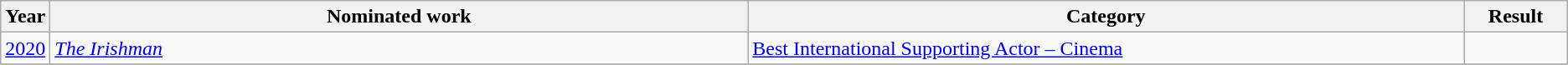<table class="wikitable sortable">
<tr>
<th scope="col" style="width:1em;">Year</th>
<th scope="col" style="width:39em;">Nominated work</th>
<th scope="col" style="width:40em;">Category</th>
<th scope="col" style="width:5em;">Result</th>
</tr>
<tr>
<td><a href='#'>2020</a></td>
<td><em><a href='#'>The Irishman</a></em></td>
<td><a href='#'>Best International Supporting Actor – Cinema</a></td>
<td></td>
</tr>
<tr>
</tr>
</table>
